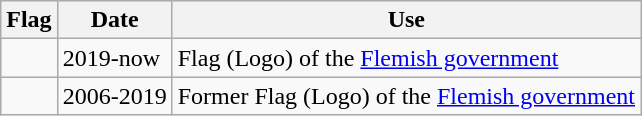<table class="wikitable">
<tr>
<th>Flag</th>
<th>Date</th>
<th>Use</th>
</tr>
<tr>
<td></td>
<td>2019-now</td>
<td>Flag (Logo) of the <a href='#'>Flemish government</a></td>
</tr>
<tr>
<td></td>
<td>2006-2019</td>
<td>Former Flag (Logo) of the <a href='#'>Flemish government</a></td>
</tr>
</table>
